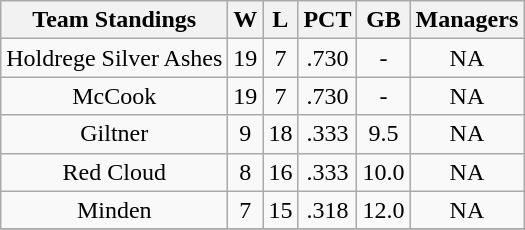<table class="wikitable">
<tr>
<th>Team Standings</th>
<th>W</th>
<th>L</th>
<th>PCT</th>
<th>GB</th>
<th>Managers</th>
</tr>
<tr align=center>
<td>Holdrege Silver Ashes</td>
<td>19</td>
<td>7</td>
<td>.730</td>
<td>-</td>
<td>NA</td>
</tr>
<tr align=center>
<td>McCook</td>
<td>19</td>
<td>7</td>
<td>.730</td>
<td>-</td>
<td>NA</td>
</tr>
<tr align=center>
<td>Giltner</td>
<td>9</td>
<td>18</td>
<td>.333</td>
<td>9.5</td>
<td>NA</td>
</tr>
<tr align=center>
<td>Red Cloud</td>
<td>8</td>
<td>16</td>
<td>.333</td>
<td>10.0</td>
<td>NA</td>
</tr>
<tr align=center>
<td>Minden</td>
<td>7</td>
<td>15</td>
<td>.318</td>
<td>12.0</td>
<td>NA</td>
</tr>
<tr align=center>
</tr>
</table>
